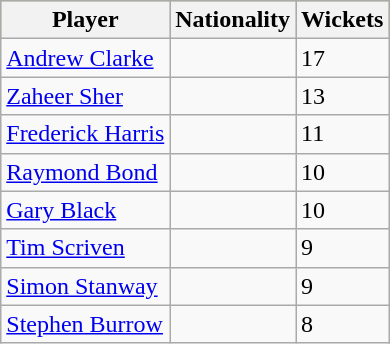<table class="wikitable">
<tr style="background:#bdb76b;">
<th>Player</th>
<th>Nationality</th>
<th>Wickets</th>
</tr>
<tr>
<td><a href='#'>Andrew Clarke</a></td>
<td></td>
<td>17</td>
</tr>
<tr>
<td><a href='#'>Zaheer Sher</a></td>
<td></td>
<td>13</td>
</tr>
<tr>
<td><a href='#'>Frederick Harris</a></td>
<td></td>
<td>11</td>
</tr>
<tr>
<td><a href='#'>Raymond Bond</a></td>
<td></td>
<td>10</td>
</tr>
<tr>
<td><a href='#'>Gary Black</a></td>
<td></td>
<td>10</td>
</tr>
<tr>
<td><a href='#'>Tim Scriven</a></td>
<td></td>
<td>9</td>
</tr>
<tr>
<td><a href='#'>Simon Stanway</a></td>
<td></td>
<td>9</td>
</tr>
<tr>
<td><a href='#'>Stephen Burrow</a></td>
<td></td>
<td>8</td>
</tr>
</table>
